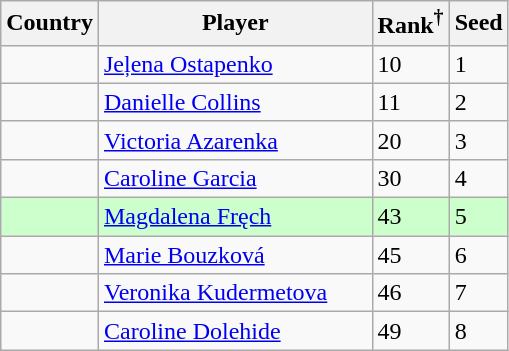<table class="sortable wikitable nowrap">
<tr>
<th width="50">Country</th>
<th width="175">Player</th>
<th>Rank<sup>†</sup></th>
<th>Seed</th>
</tr>
<tr>
<td></td>
<td><a href='#'>Jeļena Ostapenko</a></td>
<td>10</td>
<td>1</td>
</tr>
<tr>
<td></td>
<td><a href='#'>Danielle Collins</a></td>
<td>11</td>
<td>2</td>
</tr>
<tr>
<td></td>
<td><a href='#'>Victoria Azarenka</a></td>
<td>20</td>
<td>3</td>
</tr>
<tr>
<td></td>
<td><a href='#'>Caroline Garcia</a></td>
<td>30</td>
<td>4</td>
</tr>
<tr style="background:#cfc;">
<td></td>
<td><a href='#'>Magdalena Fręch</a></td>
<td>43</td>
<td>5</td>
</tr>
<tr>
<td></td>
<td><a href='#'>Marie Bouzková</a></td>
<td>45</td>
<td>6</td>
</tr>
<tr>
<td></td>
<td><a href='#'>Veronika Kudermetova</a></td>
<td>46</td>
<td>7</td>
</tr>
<tr>
<td></td>
<td><a href='#'>Caroline Dolehide</a></td>
<td>49</td>
<td>8</td>
</tr>
</table>
